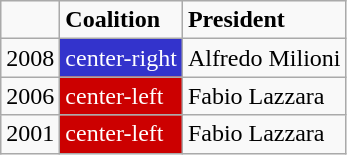<table class="wikitable">
<tr>
<td></td>
<td><strong>Coalition</strong></td>
<td><strong>President</strong></td>
</tr>
<tr>
<td>2008</td>
<td style="background:#3333cc; color:white">center-right</td>
<td>Alfredo Milioni</td>
</tr>
<tr>
<td>2006</td>
<td style="background:#cc0000; color:white">center-left</td>
<td>Fabio Lazzara</td>
</tr>
<tr>
<td>2001</td>
<td style="background:#cc0000; color:white">center-left</td>
<td>Fabio Lazzara</td>
</tr>
</table>
